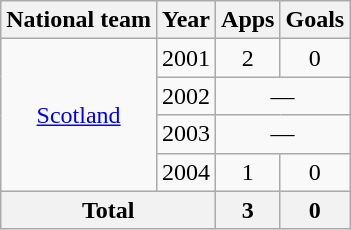<table class="wikitable" style="text-align:center">
<tr>
<th>National team</th>
<th>Year</th>
<th>Apps</th>
<th>Goals</th>
</tr>
<tr>
<td rowspan="4"><a href='#'>Scotland</a></td>
<td>2001</td>
<td>2</td>
<td>0</td>
</tr>
<tr>
<td>2002</td>
<td colspan="2">—</td>
</tr>
<tr>
<td>2003</td>
<td colspan="2">—</td>
</tr>
<tr>
<td>2004</td>
<td>1</td>
<td>0</td>
</tr>
<tr>
<th colspan="2">Total</th>
<th>3</th>
<th>0</th>
</tr>
</table>
